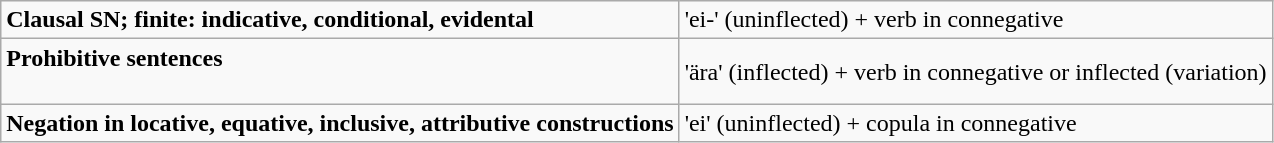<table class="wikitable">
<tr>
<td><strong>Clausal SN; finite: indicative, conditional, evidental</strong></td>
<td>'ei-' (uninflected) + verb in connegative</td>
</tr>
<tr>
<td><strong>Prohibitive sentences</strong><br><br></td>
<td>'ära' (inflected) + verb in connegative or inflected (variation)</td>
</tr>
<tr>
<td><strong>Negation in locative, equative, inclusive, attributive constructions</strong></td>
<td>'ei' (uninflected) + copula in connegative</td>
</tr>
</table>
